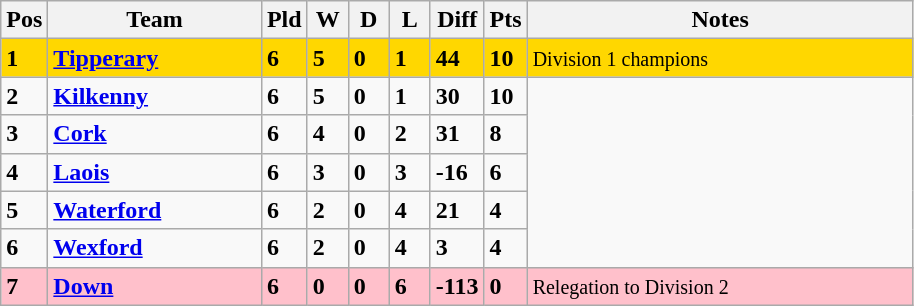<table class="wikitable" style="text-align: centre;">
<tr>
<th width=20>Pos</th>
<th width=135>Team</th>
<th width=20>Pld</th>
<th width=20>W</th>
<th width=20>D</th>
<th width=20>L</th>
<th width=20>Diff</th>
<th width=20>Pts</th>
<th width=250>Notes</th>
</tr>
<tr style="background:gold;">
<td><strong>1</strong></td>
<td align=left><strong> <a href='#'>Tipperary</a> </strong></td>
<td><strong>6</strong></td>
<td><strong>5</strong></td>
<td><strong>0</strong></td>
<td><strong>1</strong></td>
<td><strong>44</strong></td>
<td><strong>10</strong></td>
<td><small> Division 1 champions</small></td>
</tr>
<tr>
<td><strong>2</strong></td>
<td align=left><strong> <a href='#'>Kilkenny</a> </strong></td>
<td><strong>6</strong></td>
<td><strong>5</strong></td>
<td><strong>0</strong></td>
<td><strong>1</strong></td>
<td><strong>30</strong></td>
<td><strong>10</strong></td>
</tr>
<tr>
<td><strong>3</strong></td>
<td align=left><strong> <a href='#'>Cork</a> </strong></td>
<td><strong>6</strong></td>
<td><strong>4</strong></td>
<td><strong>0</strong></td>
<td><strong>2</strong></td>
<td><strong>31</strong></td>
<td><strong>8</strong></td>
</tr>
<tr>
<td><strong>4</strong></td>
<td align=left><strong> <a href='#'>Laois</a> </strong></td>
<td><strong>6</strong></td>
<td><strong>3</strong></td>
<td><strong>0</strong></td>
<td><strong>3</strong></td>
<td><strong>-16</strong></td>
<td><strong>6</strong></td>
</tr>
<tr>
<td><strong>5</strong></td>
<td align=left><strong> <a href='#'>Waterford</a> </strong></td>
<td><strong>6</strong></td>
<td><strong>2</strong></td>
<td><strong>0</strong></td>
<td><strong>4</strong></td>
<td><strong>21</strong></td>
<td><strong>4</strong></td>
</tr>
<tr>
<td><strong>6</strong></td>
<td align=left><strong> <a href='#'>Wexford</a> </strong></td>
<td><strong>6</strong></td>
<td><strong>2</strong></td>
<td><strong>0</strong></td>
<td><strong>4</strong></td>
<td><strong>3</strong></td>
<td><strong>4</strong></td>
</tr>
<tr style="background:#FFC0CB;">
<td><strong>7</strong></td>
<td align=left><strong> <a href='#'>Down</a> </strong></td>
<td><strong>6</strong></td>
<td><strong>0</strong></td>
<td><strong>0</strong></td>
<td><strong>6</strong></td>
<td><strong>-113</strong></td>
<td><strong>0</strong></td>
<td><small>Relegation to Division 2</small></td>
</tr>
</table>
